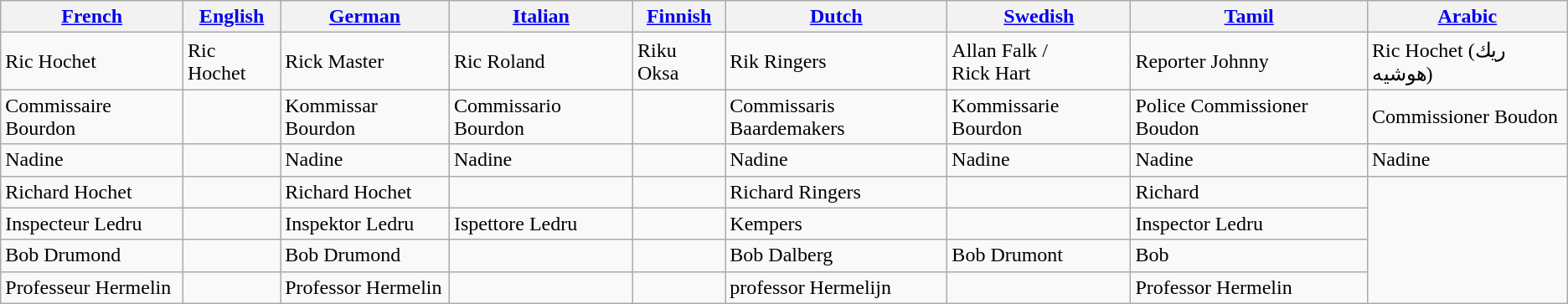<table class="wikitable">
<tr>
<th><strong><a href='#'>French</a></strong></th>
<th><strong><a href='#'>English</a></strong></th>
<th><strong><a href='#'>German</a></strong></th>
<th><strong><a href='#'>Italian</a></strong></th>
<th><strong><a href='#'>Finnish</a></strong></th>
<th><strong><a href='#'>Dutch</a></strong></th>
<th><strong><a href='#'>Swedish</a></strong></th>
<th><strong><a href='#'>Tamil</a></strong></th>
<th><strong><a href='#'>Arabic</a></strong></th>
</tr>
<tr>
<td>Ric Hochet</td>
<td>Ric Hochet</td>
<td>Rick Master</td>
<td>Ric Roland</td>
<td>Riku Oksa</td>
<td>Rik Ringers</td>
<td>Allan Falk /<br>Rick Hart</td>
<td>Reporter Johnny</td>
<td>Ric Hochet (ريك هوشيه)</td>
</tr>
<tr>
<td>Commissaire Bourdon</td>
<td></td>
<td>Kommissar Bourdon</td>
<td>Commissario Bourdon</td>
<td></td>
<td>Commissaris Baardemakers</td>
<td>Kommissarie Bourdon</td>
<td>Police Commissioner Boudon</td>
<td>Commissioner Boudon</td>
</tr>
<tr>
<td>Nadine</td>
<td></td>
<td>Nadine</td>
<td>Nadine</td>
<td></td>
<td>Nadine</td>
<td>Nadine</td>
<td>Nadine</td>
<td>Nadine</td>
</tr>
<tr>
<td>Richard Hochet</td>
<td></td>
<td>Richard Hochet</td>
<td></td>
<td></td>
<td>Richard Ringers</td>
<td></td>
<td>Richard</td>
</tr>
<tr>
<td>Inspecteur Ledru</td>
<td></td>
<td>Inspektor Ledru</td>
<td>Ispettore Ledru</td>
<td></td>
<td>Kempers</td>
<td></td>
<td>Inspector Ledru</td>
</tr>
<tr>
<td>Bob Drumond</td>
<td></td>
<td>Bob Drumond</td>
<td></td>
<td></td>
<td>Bob Dalberg</td>
<td>Bob Drumont</td>
<td>Bob</td>
</tr>
<tr>
<td>Professeur Hermelin</td>
<td></td>
<td>Professor Hermelin</td>
<td></td>
<td></td>
<td>professor Hermelijn</td>
<td></td>
<td>Professor Hermelin</td>
</tr>
</table>
